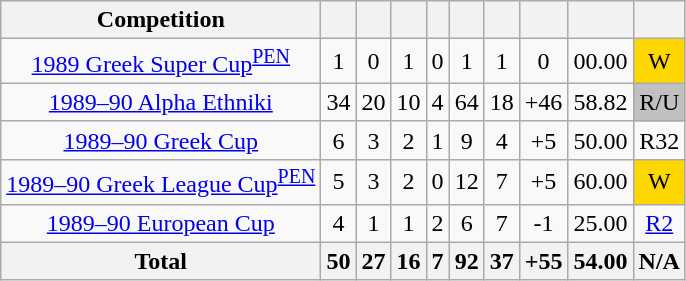<table class="wikitable" style="text-align:center">
<tr>
<th>Competition</th>
<th></th>
<th></th>
<th></th>
<th></th>
<th></th>
<th></th>
<th></th>
<th></th>
<th></th>
</tr>
<tr>
<td><a href='#'>1989 Greek Super Cup</a><sup><a href='#'>PEN</a></sup></td>
<td>1</td>
<td>0</td>
<td>1</td>
<td>0</td>
<td>1</td>
<td>1</td>
<td>0</td>
<td>00.00</td>
<td bgcolor=#FFD700>W</td>
</tr>
<tr>
<td><a href='#'>1989–90 Alpha Ethniki</a></td>
<td>34</td>
<td>20</td>
<td>10</td>
<td>4</td>
<td>64</td>
<td>18</td>
<td>+46</td>
<td>58.82</td>
<td bgcolor=#C0C0C0>R/U</td>
</tr>
<tr>
<td><a href='#'>1989–90 Greek Cup</a></td>
<td>6</td>
<td>3</td>
<td>2</td>
<td>1</td>
<td>9</td>
<td>4</td>
<td>+5</td>
<td>50.00</td>
<td>R32</td>
</tr>
<tr>
<td><a href='#'>1989–90 Greek League Cup</a><sup><a href='#'>PEN</a></sup></td>
<td>5</td>
<td>3</td>
<td>2</td>
<td>0</td>
<td>12</td>
<td>7</td>
<td>+5</td>
<td>60.00</td>
<td bgcolor=#FFD700>W</td>
</tr>
<tr>
<td><a href='#'>1989–90 European Cup</a></td>
<td>4</td>
<td>1</td>
<td>1</td>
<td>2</td>
<td>6</td>
<td>7</td>
<td>-1</td>
<td>25.00</td>
<td><a href='#'>R2</a></td>
</tr>
<tr>
<th>Total</th>
<th>50</th>
<th>27</th>
<th>16</th>
<th>7</th>
<th>92</th>
<th>37</th>
<th>+55</th>
<th>54.00</th>
<th>N/A</th>
</tr>
</table>
